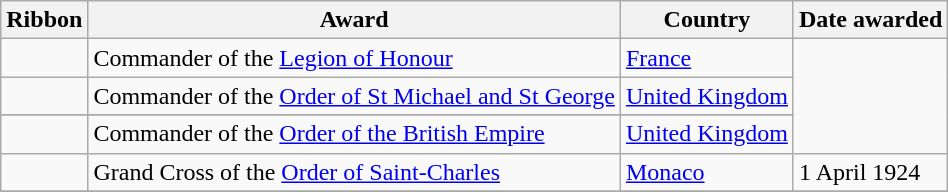<table class="wikitable" style="text-align:left">
<tr>
<th>Ribbon</th>
<th>Award</th>
<th>Country</th>
<th>Date awarded</th>
</tr>
<tr>
<td></td>
<td>Commander of the <a href='#'>Legion of Honour</a></td>
<td><a href='#'>France</a></td>
</tr>
<tr>
<td></td>
<td>Commander of the <a href='#'>Order of St Michael and St George</a></td>
<td><a href='#'>United Kingdom</a></td>
</tr>
<tr>
</tr>
<tr>
<td></td>
<td>Commander of the <a href='#'>Order of the British Empire</a></td>
<td><a href='#'>United Kingdom</a></td>
</tr>
<tr>
<td></td>
<td>Grand Cross of the <a href='#'>Order of Saint-Charles</a></td>
<td><a href='#'>Monaco</a></td>
<td>1 April 1924</td>
</tr>
<tr>
</tr>
</table>
